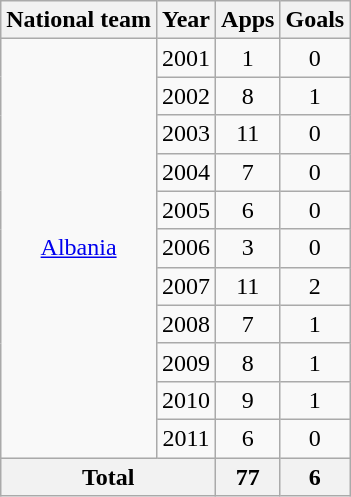<table class="wikitable" style="text-align:center">
<tr>
<th>National team</th>
<th>Year</th>
<th>Apps</th>
<th>Goals</th>
</tr>
<tr>
<td rowspan="11"><a href='#'>Albania</a></td>
<td>2001</td>
<td>1</td>
<td>0</td>
</tr>
<tr>
<td>2002</td>
<td>8</td>
<td>1</td>
</tr>
<tr>
<td>2003</td>
<td>11</td>
<td>0</td>
</tr>
<tr>
<td>2004</td>
<td>7</td>
<td>0</td>
</tr>
<tr>
<td>2005</td>
<td>6</td>
<td>0</td>
</tr>
<tr>
<td>2006</td>
<td>3</td>
<td>0</td>
</tr>
<tr>
<td>2007</td>
<td>11</td>
<td>2</td>
</tr>
<tr>
<td>2008</td>
<td>7</td>
<td>1</td>
</tr>
<tr>
<td>2009</td>
<td>8</td>
<td>1</td>
</tr>
<tr>
<td>2010</td>
<td>9</td>
<td>1</td>
</tr>
<tr>
<td>2011</td>
<td>6</td>
<td>0</td>
</tr>
<tr>
<th colspan="2">Total</th>
<th>77</th>
<th>6</th>
</tr>
</table>
